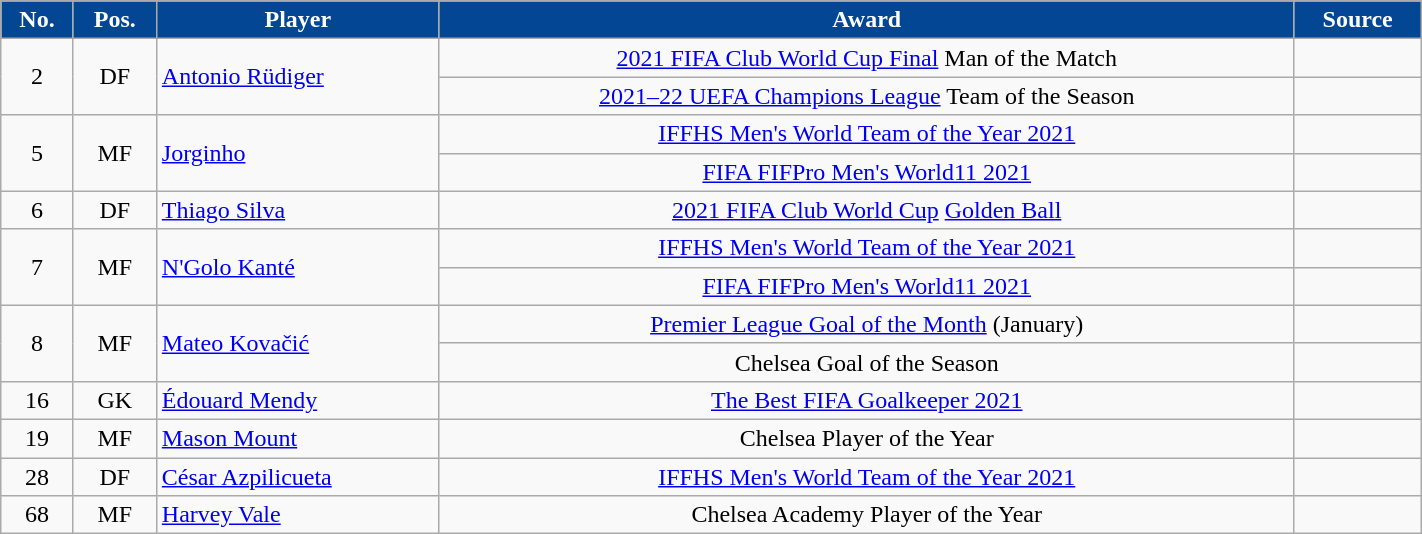<table class="wikitable" style="text-align:center; width:75%;">
<tr>
<th scope="col" style="background:#034694; color:#FFFFFF">No.</th>
<th scope="col" style="background:#034694; color:#FFFFFF">Pos.</th>
<th scope="col" style="background:#034694; color:#FFFFFF">Player</th>
<th scope="col" style="background:#034694; color:#FFFFFF">Award</th>
<th scope="col" style="background:#034694; color:#FFFFFF">Source</th>
</tr>
<tr>
<td rowspan="2">2</td>
<td rowspan="2">DF</td>
<td align="left" rowspan="2"> <a href='#'>Antonio Rüdiger</a></td>
<td><a href='#'>2021 FIFA Club World Cup Final</a> Man of the Match</td>
<td></td>
</tr>
<tr>
<td><a href='#'>2021–22 UEFA Champions League</a> Team of the Season</td>
<td></td>
</tr>
<tr>
<td rowspan="2">5</td>
<td rowspan="2">MF</td>
<td align="left" rowspan="2"> <a href='#'>Jorginho</a></td>
<td><a href='#'>IFFHS Men's World Team of the Year 2021</a></td>
<td></td>
</tr>
<tr>
<td><a href='#'>FIFA FIFPro Men's World11 2021</a></td>
<td></td>
</tr>
<tr>
<td>6</td>
<td>DF</td>
<td align="left"> <a href='#'>Thiago Silva</a></td>
<td><a href='#'>2021 FIFA Club World Cup</a> <a href='#'>Golden Ball</a></td>
<td></td>
</tr>
<tr>
<td rowspan="2">7</td>
<td rowspan="2">MF</td>
<td align="left" rowspan="2"> <a href='#'>N'Golo Kanté</a></td>
<td><a href='#'>IFFHS Men's World Team of the Year 2021</a></td>
<td></td>
</tr>
<tr>
<td><a href='#'>FIFA FIFPro Men's World11 2021</a></td>
<td></td>
</tr>
<tr>
<td rowspan="2">8</td>
<td rowspan="2">MF</td>
<td align="left" rowspan="2"> <a href='#'>Mateo Kovačić</a></td>
<td><a href='#'>Premier League Goal of the Month</a> (January)</td>
<td></td>
</tr>
<tr>
<td>Chelsea Goal of the Season</td>
<td></td>
</tr>
<tr>
<td>16</td>
<td>GK</td>
<td align="left"> <a href='#'>Édouard Mendy</a></td>
<td><a href='#'>The Best FIFA Goalkeeper 2021</a></td>
<td></td>
</tr>
<tr>
<td>19</td>
<td>MF</td>
<td align="left"> <a href='#'>Mason Mount</a></td>
<td>Chelsea Player of the Year</td>
<td></td>
</tr>
<tr>
<td>28</td>
<td>DF</td>
<td align="left"> <a href='#'>César Azpilicueta</a></td>
<td><a href='#'>IFFHS Men's World Team of the Year 2021</a></td>
<td></td>
</tr>
<tr>
<td>68</td>
<td>MF</td>
<td align="left"> <a href='#'>Harvey Vale</a></td>
<td>Chelsea Academy Player of the Year</td>
<td></td>
</tr>
</table>
